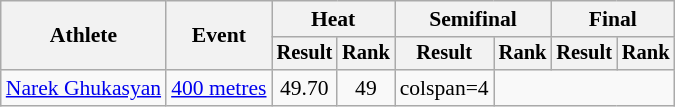<table class=wikitable style=font-size:90%>
<tr>
<th rowspan=2>Athlete</th>
<th rowspan=2>Event</th>
<th colspan=2>Heat</th>
<th colspan=2>Semifinal</th>
<th colspan=2>Final</th>
</tr>
<tr style=font-size:95%>
<th>Result</th>
<th>Rank</th>
<th>Result</th>
<th>Rank</th>
<th>Result</th>
<th>Rank</th>
</tr>
<tr align=center>
<td align=left><a href='#'>Narek Ghukasyan</a></td>
<td align=left><a href='#'>400 metres</a></td>
<td>49.70 <strong></strong></td>
<td>49</td>
<td>colspan=4 </td>
</tr>
</table>
